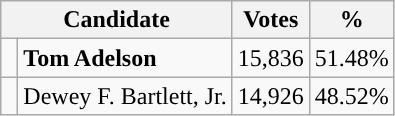<table class="wikitable">
<tr>
<th colspan="2" rowspan="1" align="center" valign="top"><strong>Candidate</strong></th>
<th valign="top"><strong>Votes</strong></th>
<th valign="top"><strong>%</strong></th>
</tr>
<tr>
<td style="background-color:"> </td>
<td><strong>Tom Adelson</strong></td>
<td>15,836</td>
<td>51.48%</td>
</tr>
<tr>
<td style="background-color:"> </td>
<td>Dewey F. Bartlett, Jr.</td>
<td>14,926</td>
<td>48.52%</td>
</tr>
</table>
